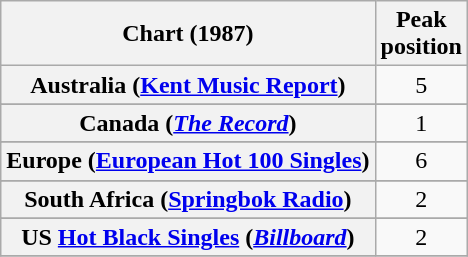<table class="wikitable plainrowheaders sortable">
<tr>
<th scope="col">Chart (1987)</th>
<th scope="col">Peak<br>position</th>
</tr>
<tr>
<th scope="row">Australia (<a href='#'>Kent Music Report</a>) </th>
<td style="text-align:center;">5</td>
</tr>
<tr>
</tr>
<tr>
</tr>
<tr>
<th scope="row">Canada (<a href='#'><em>The Record</em></a>)</th>
<td style="text-align:center;">1</td>
</tr>
<tr>
</tr>
<tr>
</tr>
<tr>
<th scope="row">Europe (<a href='#'>European Hot 100 Singles</a>)</th>
<td style="text-align:center;">6</td>
</tr>
<tr>
</tr>
<tr>
</tr>
<tr>
</tr>
<tr>
</tr>
<tr>
<th scope="row">South Africa (<a href='#'>Springbok Radio</a>)</th>
<td style="text-align:center;">2</td>
</tr>
<tr>
</tr>
<tr>
</tr>
<tr>
</tr>
<tr>
</tr>
<tr>
</tr>
<tr>
</tr>
<tr>
<th scope="row">US <a href='#'>Hot Black Singles</a> (<em><a href='#'>Billboard</a></em>)</th>
<td style="text-align:center;">2</td>
</tr>
<tr>
</tr>
</table>
